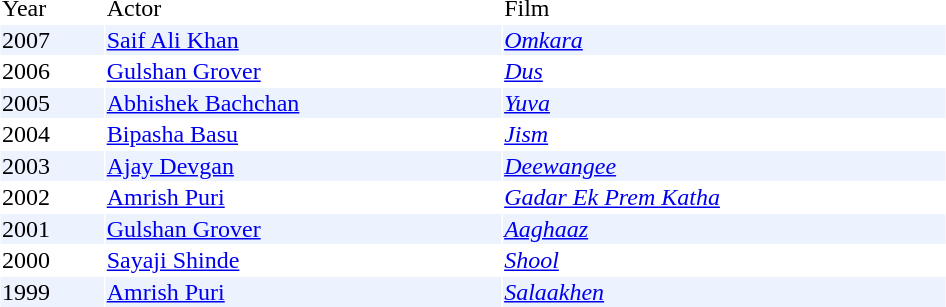<table width="50%" border="0" cellpadding="1" cellspacing="1">
<tr>
<td>Year</td>
<td>Actor</td>
<td>Film</td>
</tr>
<tr style="background:#edf3fe">
<td>2007</td>
<td><a href='#'>Saif Ali Khan</a></td>
<td><em><a href='#'>Omkara</a></em></td>
</tr>
<tr>
<td>2006</td>
<td><a href='#'>Gulshan Grover</a></td>
<td><em><a href='#'>Dus</a></em></td>
</tr>
<tr style="background:#edf3fe">
<td>2005</td>
<td><a href='#'>Abhishek Bachchan</a></td>
<td><em><a href='#'>Yuva</a></em></td>
</tr>
<tr>
<td>2004</td>
<td><a href='#'>Bipasha Basu</a></td>
<td><em><a href='#'>Jism</a></em></td>
</tr>
<tr style="background:#edf3fe">
<td>2003</td>
<td><a href='#'>Ajay Devgan</a></td>
<td><em><a href='#'>Deewangee</a></em></td>
</tr>
<tr>
<td>2002</td>
<td><a href='#'>Amrish Puri</a></td>
<td><em><a href='#'>Gadar Ek Prem Katha</a></em></td>
</tr>
<tr style="background:#edf3fe">
<td>2001</td>
<td><a href='#'>Gulshan Grover</a></td>
<td><em><a href='#'>Aaghaaz</a></em></td>
</tr>
<tr>
<td>2000</td>
<td><a href='#'>Sayaji Shinde</a></td>
<td><em><a href='#'>Shool</a></em></td>
</tr>
<tr style="background:#edf3fe">
<td>1999</td>
<td><a href='#'>Amrish Puri</a></td>
<td><em><a href='#'>Salaakhen</a></em></td>
</tr>
</table>
